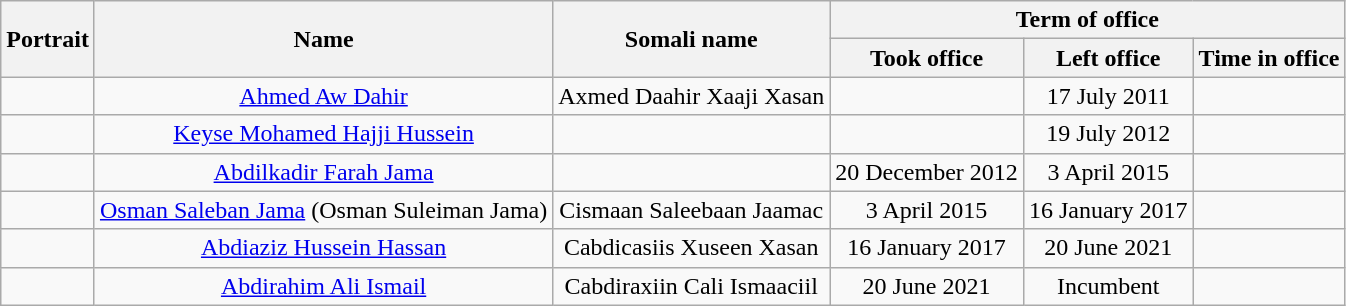<table class="wikitable" style="text-align:center">
<tr>
<th rowspan="2">Portrait</th>
<th rowspan="2">Name</th>
<th rowspan="2">Somali name</th>
<th colspan="3">Term of office</th>
</tr>
<tr>
<th>Took office</th>
<th>Left office</th>
<th>Time in office</th>
</tr>
<tr>
<td></td>
<td><a href='#'>Ahmed Aw Dahir</a></td>
<td>Axmed Daahir Xaaji Xasan</td>
<td></td>
<td>17 July 2011</td>
<td></td>
</tr>
<tr>
<td></td>
<td><a href='#'>Keyse Mohamed Hajji Hussein</a></td>
<td></td>
<td></td>
<td>19 July 2012</td>
<td></td>
</tr>
<tr>
<td></td>
<td><a href='#'>Abdilkadir Farah Jama</a></td>
<td></td>
<td>20 December 2012</td>
<td>3 April 2015</td>
<td></td>
</tr>
<tr>
<td></td>
<td><a href='#'>Osman Saleban Jama</a> (Osman Suleiman Jama)</td>
<td>Cismaan Saleebaan Jaamac</td>
<td>3 April 2015</td>
<td>16 January 2017</td>
<td></td>
</tr>
<tr>
<td></td>
<td><a href='#'>Abdiaziz Hussein Hassan</a></td>
<td>Cabdicasiis Xuseen Xasan</td>
<td>16 January 2017</td>
<td>20 June 2021</td>
<td></td>
</tr>
<tr>
<td></td>
<td><a href='#'>Abdirahim Ali Ismail</a></td>
<td>Cabdiraxiin Cali Ismaaciil</td>
<td>20 June 2021</td>
<td>Incumbent</td>
<td></td>
</tr>
</table>
